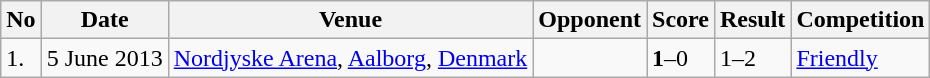<table class="wikitable">
<tr>
<th>No</th>
<th>Date</th>
<th>Venue</th>
<th>Opponent</th>
<th>Score</th>
<th>Result</th>
<th>Competition</th>
</tr>
<tr>
<td>1.</td>
<td>5 June 2013</td>
<td><a href='#'>Nordjyske Arena</a>, <a href='#'>Aalborg</a>, <a href='#'>Denmark</a></td>
<td></td>
<td><strong>1</strong>–0</td>
<td>1–2</td>
<td><a href='#'>Friendly</a></td>
</tr>
</table>
